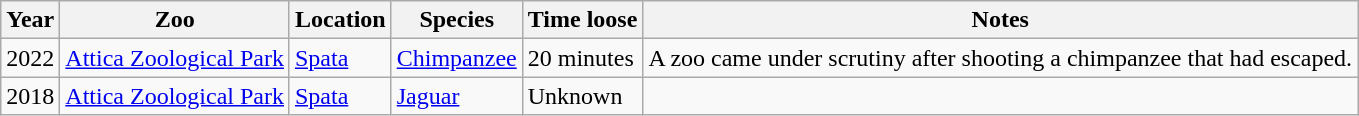<table class="wikitable sortable">
<tr>
<th data-sort-type="number">Year</th>
<th>Zoo</th>
<th>Location</th>
<th>Species</th>
<th>Time loose</th>
<th>Notes</th>
</tr>
<tr>
<td>2022</td>
<td><a href='#'>Attica Zoological Park</a></td>
<td><a href='#'>Spata</a></td>
<td><a href='#'>Chimpanzee</a></td>
<td>20 minutes</td>
<td>A zoo came under scrutiny after shooting a chimpanzee that had escaped.</td>
</tr>
<tr>
<td>2018</td>
<td><a href='#'>Attica Zoological Park</a></td>
<td><a href='#'>Spata</a></td>
<td><a href='#'>Jaguar</a></td>
<td>Unknown</td>
<td></td>
</tr>
</table>
